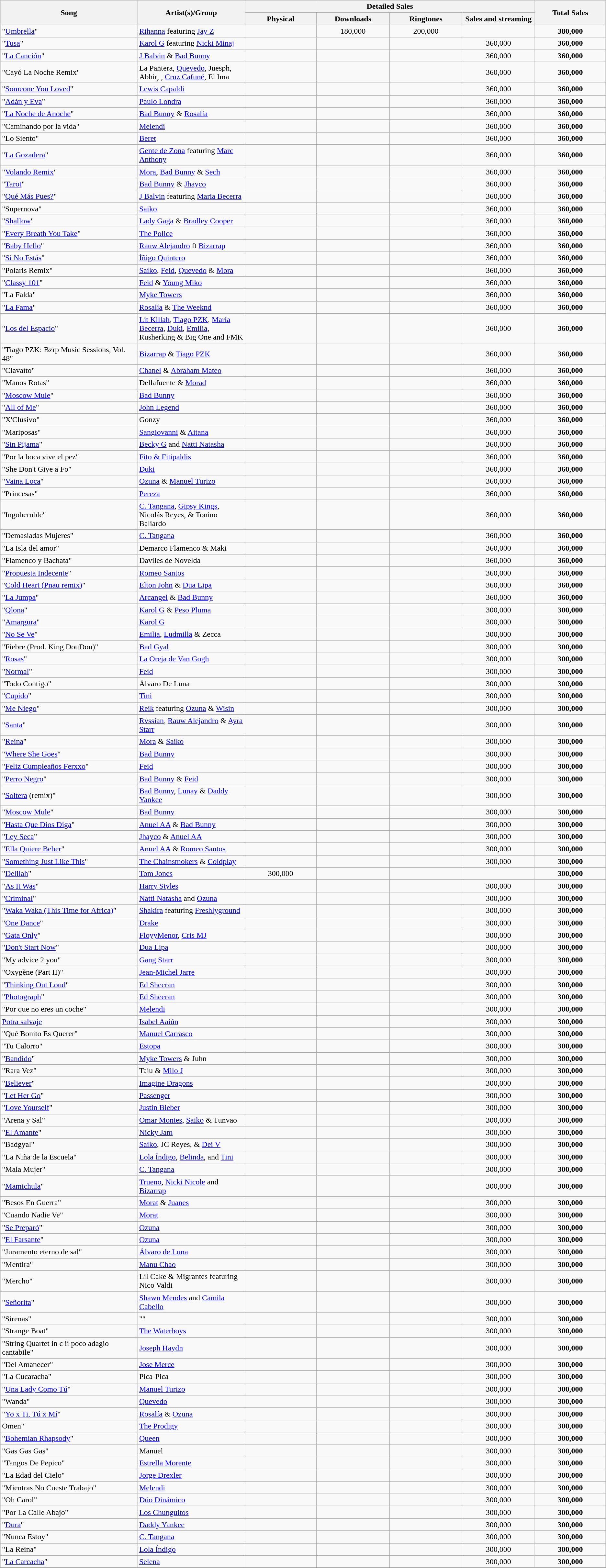<table class="wikitable">
<tr>
<th style="width: 20em;" rowspan="2">Song</th>
<th style="width: 15em;" rowspan="2">Artist(s)/Group</th>
<th style="width: 30em;" colspan="4">Detailed Sales</th>
<th style="width: 10em;" rowspan="2">Total Sales</th>
</tr>
<tr>
<th style="width: 10em;">Physical</th>
<th style="width: 10em;">Downloads</th>
<th style="width: 10em;">Ringtones</th>
<th style="width: 10em;">Sales and streaming</th>
</tr>
<tr>
<td>"<a href='#'>Umbrella</a>"</td>
<td><a href='#'>Rihanna</a> featuring <a href='#'>Jay Z</a></td>
<td></td>
<td style="text-align: center;">180,000</td>
<td style="text-align: center;">200,000</td>
<td></td>
<td style="text-align: center;"><strong>380,000</strong></td>
</tr>
<tr>
<td>"<a href='#'>Tusa</a>"</td>
<td><a href='#'>Karol G</a> featuring <a href='#'>Nicki Minaj</a></td>
<td></td>
<td></td>
<td></td>
<td style="text-align: center;">360,000</td>
<td style="text-align: center;"><strong>360,000</strong></td>
</tr>
<tr>
<td>"<a href='#'>La Canción</a>"</td>
<td><a href='#'>J Balvin</a> & <a href='#'>Bad Bunny</a></td>
<td></td>
<td></td>
<td></td>
<td style="text-align: center;">360,000</td>
<td style="text-align: center;"><strong>360,000</strong></td>
</tr>
<tr>
<td>"Cayó La Noche Remix"</td>
<td>La Pantera, <a href='#'>Quevedo</a>, Juesph, Abhir, , <a href='#'>Cruz Cafuné</a>, El Ima</td>
<td></td>
<td></td>
<td></td>
<td style="text-align: center;">360,000</td>
<td style="text-align: center;"><strong>360,000</strong></td>
</tr>
<tr>
<td>"<a href='#'>Someone You Loved</a>"</td>
<td><a href='#'>Lewis Capaldi</a></td>
<td></td>
<td></td>
<td></td>
<td style="text-align: center;">360,000</td>
<td style="text-align: center;"><strong>360,000</strong></td>
</tr>
<tr>
<td>"<a href='#'>Adán y Eva</a>"</td>
<td><a href='#'>Paulo Londra</a></td>
<td></td>
<td></td>
<td></td>
<td style="text-align: center;">360,000</td>
<td style="text-align: center;"><strong>360,000</strong></td>
</tr>
<tr>
<td>"<a href='#'>La Noche de Anoche</a>"</td>
<td><a href='#'>Bad Bunny</a> & <a href='#'>Rosalía</a></td>
<td></td>
<td></td>
<td></td>
<td style="text-align: center;">360,000</td>
<td style="text-align: center;"><strong>360,000</strong></td>
</tr>
<tr>
<td>"Caminando por la vida"</td>
<td><a href='#'>Melendi</a></td>
<td></td>
<td></td>
<td></td>
<td style="text-align: center;">360,000</td>
<td style="text-align: center;"><strong>360,000</strong></td>
</tr>
<tr>
<td>"Lo Siento"</td>
<td><a href='#'>Beret</a></td>
<td></td>
<td></td>
<td></td>
<td style="text-align: center;">360,000</td>
<td style="text-align: center;"><strong>360,000</strong></td>
</tr>
<tr>
<td>"<a href='#'>La Gozadera</a>"</td>
<td><a href='#'>Gente de Zona</a> featuring <a href='#'>Marc Anthony</a></td>
<td></td>
<td></td>
<td></td>
<td style="text-align: center;">360,000</td>
<td style="text-align: center;"><strong>360,000</strong></td>
</tr>
<tr>
<td>"<a href='#'>Volando Remix</a>"</td>
<td><a href='#'>Mora</a>, <a href='#'>Bad Bunny</a> & <a href='#'>Sech</a></td>
<td></td>
<td></td>
<td></td>
<td style="text-align: center;">360,000</td>
<td style="text-align: center;"><strong>360,000</strong></td>
</tr>
<tr>
<td>"<a href='#'>Tarot</a>"</td>
<td><a href='#'>Bad Bunny</a> & <a href='#'>Jhayco</a></td>
<td></td>
<td></td>
<td></td>
<td style="text-align: center;">360,000</td>
<td style="text-align: center;"><strong>360,000</strong></td>
</tr>
<tr>
<td>"<a href='#'>Qué Más Pues?</a>"</td>
<td><a href='#'>J Balvin</a> featuring <a href='#'>Maria Becerra</a></td>
<td></td>
<td></td>
<td></td>
<td style="text-align: center;">360,000</td>
<td style="text-align: center;"><strong>360,000</strong></td>
</tr>
<tr>
<td>"Supernova"</td>
<td><a href='#'>Saiko</a></td>
<td></td>
<td></td>
<td></td>
<td style="text-align: center;">360,000</td>
<td style="text-align: center;"><strong>360,000</strong></td>
</tr>
<tr>
<td>"<a href='#'>Shallow</a>"</td>
<td><a href='#'>Lady Gaga</a> & <a href='#'>Bradley Cooper</a></td>
<td></td>
<td></td>
<td></td>
<td style="text-align: center;">360,000</td>
<td style="text-align: center;"><strong>360,000</strong></td>
</tr>
<tr>
<td>"<a href='#'>Every Breath You Take</a>"</td>
<td><a href='#'>The Police</a></td>
<td></td>
<td></td>
<td></td>
<td style="text-align: center;">360,000</td>
<td style="text-align: center;"><strong>360,000</strong></td>
</tr>
<tr>
<td>"<a href='#'>Baby Hello</a>"</td>
<td><a href='#'>Rauw Alejandro</a> ft <a href='#'>Bizarrap</a></td>
<td></td>
<td></td>
<td></td>
<td style="text-align: center;">360,000</td>
<td style="text-align: center;"><strong>360,000</strong></td>
</tr>
<tr>
<td>"<a href='#'>Si No Estás</a>"</td>
<td><a href='#'>Íñigo Quintero</a></td>
<td></td>
<td></td>
<td></td>
<td style="text-align: center;">360,000</td>
<td style="text-align: center;"><strong>360,000</strong></td>
</tr>
<tr>
<td>"Polaris Remix"</td>
<td><a href='#'>Saiko</a>, <a href='#'>Feid</a>, <a href='#'>Quevedo</a> & <a href='#'>Mora</a></td>
<td></td>
<td></td>
<td></td>
<td style="text-align: center;">360,000</td>
<td style="text-align: center;"><strong>360,000</strong></td>
</tr>
<tr>
<td>"<a href='#'>Classy 101</a>"</td>
<td><a href='#'>Feid</a> & <a href='#'>Young Miko</a></td>
<td></td>
<td></td>
<td></td>
<td style="text-align: center;">360,000</td>
<td style="text-align: center;"><strong>360,000</strong></td>
</tr>
<tr>
<td>"La Falda"</td>
<td><a href='#'>Myke Towers</a></td>
<td></td>
<td></td>
<td></td>
<td style="text-align: center;">360,000</td>
<td style="text-align: center;"><strong>360,000</strong></td>
</tr>
<tr>
<td>"<a href='#'>La Fama</a>"</td>
<td><a href='#'>Rosalía</a> & <a href='#'>The Weeknd</a></td>
<td></td>
<td></td>
<td></td>
<td style="text-align: center;">360,000</td>
<td style="text-align: center;"><strong>360,000</strong></td>
</tr>
<tr>
<td>"<a href='#'>Los del Espacio</a>"</td>
<td><a href='#'>Lit Killah</a>, <a href='#'>Tiago PZK</a>, <a href='#'>María Becerra</a>, <a href='#'>Duki</a>, <a href='#'>Emilia</a>, Rusherking & Big One and FMK</td>
<td></td>
<td></td>
<td></td>
<td style="text-align: center;">360,000</td>
<td style="text-align: center;"><strong>360,000</strong></td>
</tr>
<tr>
<td>"Tiago PZK: Bzrp Music Sessions, Vol. 48"</td>
<td><a href='#'>Bizarrap</a> & <a href='#'>Tiago PZK</a></td>
<td></td>
<td></td>
<td></td>
<td style="text-align: center;">360,000</td>
<td style="text-align: center;"><strong>360,000</strong></td>
</tr>
<tr>
<td>"Clavaíto"</td>
<td><a href='#'>Chanel</a> & <a href='#'>Abraham Mateo</a></td>
<td></td>
<td></td>
<td></td>
<td style="text-align: center;">360,000</td>
<td style="text-align: center;"><strong>360,000</strong></td>
</tr>
<tr>
<td>"Manos Rotas"</td>
<td>Dellafuente & <a href='#'>Morad</a></td>
<td></td>
<td></td>
<td></td>
<td style="text-align: center;">360,000</td>
<td style="text-align: center;"><strong>360,000</strong></td>
</tr>
<tr>
<td>"<a href='#'>Moscow Mule</a>"</td>
<td><a href='#'>Bad Bunny</a></td>
<td></td>
<td></td>
<td></td>
<td style="text-align: center;">360,000</td>
<td style="text-align: center;"><strong>360,000</strong></td>
</tr>
<tr>
<td>"<a href='#'>All of Me</a>"</td>
<td><a href='#'>John Legend</a></td>
<td></td>
<td></td>
<td></td>
<td style="text-align: center;">360,000</td>
<td style="text-align: center;"><strong>360,000</strong></td>
</tr>
<tr>
<td>"X'Clusivo"</td>
<td>Gonzy</td>
<td></td>
<td></td>
<td></td>
<td style="text-align: center;">360,000</td>
<td style="text-align: center;"><strong>360,000</strong></td>
</tr>
<tr>
<td>"Mariposas"</td>
<td><a href='#'>Sangiovanni</a> & <a href='#'>Aitana</a></td>
<td></td>
<td></td>
<td></td>
<td style="text-align: center;">360,000</td>
<td style="text-align: center;"><strong>360,000</strong></td>
</tr>
<tr>
<td>"<a href='#'>Sin Pijama</a>"</td>
<td><a href='#'>Becky G</a> and <a href='#'>Natti Natasha</a></td>
<td></td>
<td></td>
<td></td>
<td style="text-align: center;">360,000</td>
<td style="text-align: center;"><strong>360,000</strong></td>
</tr>
<tr>
<td>"Por la boca vive el pez"</td>
<td><a href='#'>Fito & Fitipaldis</a></td>
<td></td>
<td></td>
<td></td>
<td style="text-align: center;">360,000</td>
<td style="text-align: center;"><strong>360,000</strong></td>
</tr>
<tr>
<td>"She Don't Give a Fo"</td>
<td><a href='#'>Duki</a></td>
<td></td>
<td></td>
<td></td>
<td style="text-align: center;">360,000</td>
<td style="text-align: center;"><strong>360,000</strong></td>
</tr>
<tr>
<td>"<a href='#'>Vaina Loca</a>"</td>
<td><a href='#'>Ozuna</a> & <a href='#'>Manuel Turizo</a></td>
<td></td>
<td></td>
<td></td>
<td style="text-align: center;">360,000</td>
<td style="text-align: center;"><strong>360,000</strong></td>
</tr>
<tr>
<td>"Princesas"</td>
<td><a href='#'>Pereza</a></td>
<td></td>
<td></td>
<td></td>
<td style="text-align: center;">360,000</td>
<td style="text-align: center;"><strong>360,000</strong></td>
</tr>
<tr>
<td>"Ingobernble"</td>
<td><a href='#'>C. Tangana</a>, <a href='#'>Gipsy Kings</a>, Nicolás Reyes, & Tonino Baliardo</td>
<td></td>
<td></td>
<td></td>
<td style="text-align: center;">360,000</td>
<td style="text-align: center;"><strong>360,000</strong></td>
</tr>
<tr>
<td>"Demasiadas Mujeres"</td>
<td><a href='#'>C. Tangana</a></td>
<td></td>
<td></td>
<td></td>
<td style="text-align: center;">360,000</td>
<td style="text-align: center;"><strong>360,000</strong></td>
</tr>
<tr>
<td>"La Isla del amor"</td>
<td>Demarco Flamenco & Maki</td>
<td></td>
<td></td>
<td></td>
<td style="text-align: center;">360,000</td>
<td style="text-align: center;"><strong>360,000</strong></td>
</tr>
<tr>
<td>"Flamenco y Bachata"</td>
<td>Daviles de Novelda</td>
<td></td>
<td></td>
<td></td>
<td style="text-align: center;">360,000</td>
<td style="text-align: center;"><strong>360,000</strong></td>
</tr>
<tr>
<td>"<a href='#'>Propuesta Indecente</a>"</td>
<td><a href='#'>Romeo Santos</a></td>
<td></td>
<td></td>
<td></td>
<td style="text-align: center;">360,000</td>
<td style="text-align: center;"><strong>360,000</strong></td>
</tr>
<tr>
<td>"<a href='#'>Cold Heart (Pnau remix)</a>"</td>
<td><a href='#'>Elton John</a> & <a href='#'>Dua Lipa</a></td>
<td></td>
<td></td>
<td></td>
<td style="text-align: center;">360,000</td>
<td style="text-align: center;"><strong>360,000</strong></td>
</tr>
<tr>
<td>"<a href='#'>La Jumpa</a>"</td>
<td><a href='#'>Arcangel</a> & <a href='#'>Bad Bunny</a></td>
<td></td>
<td></td>
<td></td>
<td style="text-align: center;">360,000</td>
<td style="text-align: center;"><strong>360,000</strong></td>
</tr>
<tr>
<td>"<a href='#'>Qlona</a>"</td>
<td><a href='#'>Karol G</a> & <a href='#'>Peso Pluma</a></td>
<td></td>
<td></td>
<td></td>
<td style="text-align: center;">300,000</td>
<td style="text-align: center;"><strong>300,000</strong></td>
</tr>
<tr>
<td>"<a href='#'>Amargura</a>"</td>
<td><a href='#'>Karol G</a></td>
<td></td>
<td></td>
<td></td>
<td style="text-align: center;">300,000</td>
<td style="text-align: center;"><strong>300,000</strong></td>
</tr>
<tr>
<td>"<a href='#'>No Se Ve</a>"</td>
<td><a href='#'>Emilia</a>, <a href='#'>Ludmilla</a> & Zecca</td>
<td></td>
<td></td>
<td></td>
<td style="text-align: center;">300,000</td>
<td style="text-align: center;"><strong>300,000</strong></td>
</tr>
<tr>
<td>"Fiebre (Prod. King DouDou)"</td>
<td><a href='#'>Bad Gyal</a></td>
<td></td>
<td></td>
<td></td>
<td style="text-align: center;">300,000</td>
<td style="text-align: center;"><strong>300,000</strong></td>
</tr>
<tr>
<td>"<a href='#'>Rosas</a>"</td>
<td><a href='#'>La Oreja de Van Gogh</a></td>
<td></td>
<td></td>
<td></td>
<td style="text-align: center;">300,000</td>
<td style="text-align: center;"><strong>300,000</strong></td>
</tr>
<tr>
<td>"<a href='#'>Normal</a>"</td>
<td><a href='#'>Feid</a></td>
<td></td>
<td></td>
<td></td>
<td style="text-align: center;">300,000</td>
<td style="text-align: center;"><strong>300,000</strong></td>
</tr>
<tr>
<td>"Todo Contigo"</td>
<td>Álvaro De Luna</td>
<td></td>
<td></td>
<td></td>
<td style="text-align: center;">300,000</td>
<td style="text-align: center;"><strong>300,000</strong></td>
</tr>
<tr>
<td>"<a href='#'>Cupido</a>"</td>
<td><a href='#'>Tini</a></td>
<td></td>
<td></td>
<td></td>
<td style="text-align: center;">300,000</td>
<td style="text-align: center;"><strong>300,000</strong></td>
</tr>
<tr>
<td>"<a href='#'>Me Niego</a>"</td>
<td><a href='#'>Reik</a> featuring <a href='#'>Ozuna</a> & <a href='#'>Wisin</a></td>
<td></td>
<td></td>
<td></td>
<td style="text-align: center;">300,000</td>
<td style="text-align: center;"><strong>300,000</strong></td>
</tr>
<tr>
<td>"<a href='#'>Santa</a>"</td>
<td><a href='#'>Rvssian</a>, <a href='#'>Rauw Alejandro</a> & <a href='#'>Ayra Starr</a></td>
<td></td>
<td></td>
<td></td>
<td style="text-align: center;">300,000</td>
<td style="text-align: center;"><strong>300,000</strong></td>
</tr>
<tr>
<td>"<a href='#'>Reina</a>"</td>
<td><a href='#'>Mora</a> & <a href='#'>Saiko</a></td>
<td></td>
<td></td>
<td></td>
<td style="text-align: center;">300,000</td>
<td style="text-align: center;"><strong>300,000</strong></td>
</tr>
<tr>
<td>"<a href='#'>Where She Goes</a>"</td>
<td><a href='#'>Bad Bunny</a></td>
<td></td>
<td></td>
<td></td>
<td style="text-align: center;">300,000</td>
<td style="text-align: center;"><strong>300,000</strong></td>
</tr>
<tr>
<td>"<a href='#'>Feliz Cumpleaños Ferxxo</a>"</td>
<td><a href='#'>Feid</a></td>
<td></td>
<td></td>
<td></td>
<td style="text-align: center;">300,000</td>
<td style="text-align: center;"><strong>300,000</strong></td>
</tr>
<tr>
<td>"<a href='#'>Perro Negro</a>"</td>
<td><a href='#'>Bad Bunny</a> & <a href='#'>Feid</a></td>
<td></td>
<td></td>
<td></td>
<td style="text-align: center;">300,000</td>
<td style="text-align: center;"><strong>300,000</strong></td>
</tr>
<tr>
<td>"<a href='#'>Soltera</a> (remix)"</td>
<td><a href='#'>Bad Bunny</a>, <a href='#'>Lunay</a> & <a href='#'>Daddy Yankee</a></td>
<td></td>
<td></td>
<td></td>
<td style="text-align: center;">300,000</td>
<td style="text-align: center;"><strong>300,000</strong></td>
</tr>
<tr>
<td>"<a href='#'>Moscow Mule</a>"</td>
<td><a href='#'>Bad Bunny</a></td>
<td></td>
<td></td>
<td></td>
<td style="text-align: center;">300,000</td>
<td style="text-align: center;"><strong>300,000</strong></td>
</tr>
<tr>
<td>"<a href='#'>Hasta Que Dios Diga</a>"</td>
<td><a href='#'>Anuel AA</a> & <a href='#'>Bad Bunny</a></td>
<td></td>
<td></td>
<td></td>
<td style="text-align: center;">300,000</td>
<td style="text-align: center;"><strong>300,000</strong></td>
</tr>
<tr>
<td>"<a href='#'>Ley Seca</a>"</td>
<td><a href='#'>Jhayco</a> & <a href='#'>Anuel AA</a></td>
<td></td>
<td></td>
<td></td>
<td style="text-align: center;">300,000</td>
<td style="text-align: center;"><strong>300,000</strong></td>
</tr>
<tr>
<td>"<a href='#'>Ella Quiere Beber</a>"</td>
<td><a href='#'>Anuel AA</a> & <a href='#'>Romeo Santos</a></td>
<td></td>
<td></td>
<td></td>
<td style="text-align: center;">300,000</td>
<td style="text-align: center;"><strong>300,000</strong></td>
</tr>
<tr>
<td>"<a href='#'>Something Just Like This</a>"</td>
<td><a href='#'>The Chainsmokers</a> & <a href='#'>Coldplay</a></td>
<td></td>
<td></td>
<td></td>
<td style="text-align: center;">300,000</td>
<td style="text-align: center;"><strong>300,000</strong></td>
</tr>
<tr>
<td>"<a href='#'>Delilah</a>"</td>
<td><a href='#'>Tom Jones</a></td>
<td style="text-align: center;">300,000</td>
<td></td>
<td></td>
<td></td>
<td style="text-align: center;"><strong>300,000</strong></td>
</tr>
<tr>
<td>"<a href='#'>As It Was</a>"</td>
<td><a href='#'>Harry Styles</a></td>
<td></td>
<td></td>
<td></td>
<td style="text-align: center;">300,000</td>
<td style="text-align: center;"><strong>300,000</strong></td>
</tr>
<tr>
<td>"<a href='#'>Criminal</a>"</td>
<td><a href='#'>Natti Natasha</a> and <a href='#'>Ozuna</a></td>
<td></td>
<td></td>
<td></td>
<td style="text-align: center;">300,000</td>
<td style="text-align: center;"><strong>300,000</strong></td>
</tr>
<tr>
<td>"<a href='#'>Waka Waka (This Time for Africa)</a>"</td>
<td><a href='#'>Shakira</a> featuring <a href='#'>Freshlyground</a></td>
<td></td>
<td></td>
<td></td>
<td style="text-align: center;">300,000</td>
<td style="text-align: center;"><strong>300,000</strong></td>
</tr>
<tr>
<td>"<a href='#'>One Dance</a>"</td>
<td><a href='#'>Drake</a></td>
<td></td>
<td></td>
<td></td>
<td style="text-align: center;">300,000</td>
<td style="text-align: center;"><strong>300,000</strong></td>
</tr>
<tr>
<td>"<a href='#'>Gata Only</a>"</td>
<td><a href='#'>FloyyMenor</a>, <a href='#'>Cris MJ</a></td>
<td></td>
<td></td>
<td></td>
<td style="text-align: center;">300,000</td>
<td style="text-align: center;"><strong>300,000</strong></td>
</tr>
<tr>
<td>"<a href='#'>Don't Start Now</a>"</td>
<td><a href='#'>Dua Lipa</a></td>
<td></td>
<td></td>
<td></td>
<td style="text-align: center;">300,000</td>
<td style="text-align: center;"><strong>300,000</strong></td>
</tr>
<tr>
<td>"My advice 2 you"</td>
<td><a href='#'>Gang Starr</a></td>
<td></td>
<td></td>
<td></td>
<td style="text-align: center;">300,000</td>
<td style="text-align: center;"><strong>300,000</strong></td>
</tr>
<tr>
<td>"Oxygène (Part II)"</td>
<td><a href='#'>Jean-Michel Jarre</a></td>
<td></td>
<td></td>
<td></td>
<td style="text-align: center;">300,000</td>
<td style="text-align: center;"><strong>300,000</strong></td>
</tr>
<tr>
<td>"<a href='#'>Thinking Out Loud</a>"</td>
<td><a href='#'>Ed Sheeran</a></td>
<td></td>
<td></td>
<td></td>
<td style="text-align: center;">300,000</td>
<td style="text-align: center;"><strong>300,000</strong></td>
</tr>
<tr>
<td>"<a href='#'>Photograph</a>"</td>
<td><a href='#'>Ed Sheeran</a></td>
<td></td>
<td></td>
<td></td>
<td style="text-align: center;">300,000</td>
<td style="text-align: center;"><strong>300,000</strong></td>
</tr>
<tr>
<td>"Por que no eres un coche"</td>
<td><a href='#'>Melendi</a></td>
<td></td>
<td></td>
<td></td>
<td style="text-align: center;">300,000</td>
<td style="text-align: center;"><strong>300,000</strong></td>
</tr>
<tr>
<td><a href='#'>Potra salvaje</a></td>
<td><a href='#'>Isabel Aaiún</a></td>
<td></td>
<td></td>
<td></td>
<td style="text-align: center;">300,000</td>
<td style="text-align: center;"><strong>300,000</strong></td>
</tr>
<tr>
<td>"Qué Bonito Es Querer"</td>
<td><a href='#'>Manuel Carrasco</a></td>
<td></td>
<td></td>
<td></td>
<td style="text-align: center;">300,000</td>
<td style="text-align: center;"><strong>300,000</strong></td>
</tr>
<tr>
<td>"Tu Calorro"</td>
<td><a href='#'>Estopa</a></td>
<td></td>
<td></td>
<td></td>
<td style="text-align: center;">300,000</td>
<td style="text-align: center;"><strong>300,000</strong></td>
</tr>
<tr>
<td>"<a href='#'>Bandido</a>"</td>
<td><a href='#'>Myke Towers</a> & Juhn</td>
<td></td>
<td></td>
<td></td>
<td style="text-align: center;">300,000</td>
<td style="text-align: center;"><strong>300,000</strong></td>
</tr>
<tr>
<td>"Rara Vez"</td>
<td>Taiu & <a href='#'>Milo J</a></td>
<td></td>
<td></td>
<td></td>
<td style="text-align: center;">300,000</td>
<td style="text-align: center;"><strong>300,000</strong></td>
</tr>
<tr>
<td>"<a href='#'>Believer</a>"</td>
<td><a href='#'>Imagine Dragons</a></td>
<td></td>
<td></td>
<td></td>
<td style="text-align: center;">300,000</td>
<td style="text-align: center;"><strong>300,000</strong></td>
</tr>
<tr>
<td>"<a href='#'>Let Her Go</a>"</td>
<td><a href='#'>Passenger</a></td>
<td></td>
<td></td>
<td></td>
<td style="text-align: center;">300,000</td>
<td style="text-align: center;"><strong>300,000</strong></td>
</tr>
<tr>
<td>"<a href='#'>Love Yourself</a>"</td>
<td><a href='#'>Justin Bieber</a></td>
<td></td>
<td></td>
<td></td>
<td style="text-align: center;">300,000</td>
<td style="text-align: center;"><strong>300,000</strong></td>
</tr>
<tr>
<td>"Arena y Sal"</td>
<td><a href='#'>Omar Montes</a>, <a href='#'>Saiko</a> & Tunvao</td>
<td></td>
<td></td>
<td></td>
<td style="text-align: center;">300,000</td>
<td style="text-align: center;"><strong>300,000</strong></td>
</tr>
<tr>
<td>"<a href='#'>El Amante</a>"</td>
<td><a href='#'>Nicky Jam</a></td>
<td></td>
<td></td>
<td></td>
<td style="text-align: center;">300,000</td>
<td style="text-align: center;"><strong>300,000</strong></td>
</tr>
<tr>
<td>"Badgyal"</td>
<td><a href='#'>Saiko</a>, JC Reyes, & <a href='#'>Dei V</a></td>
<td></td>
<td></td>
<td></td>
<td style="text-align: center;">300,000</td>
<td style="text-align: center;"><strong>300,000</strong></td>
</tr>
<tr>
<td>"La Niña de la Escuela"</td>
<td><a href='#'>Lola Índigo</a>, <a href='#'>Belinda</a>, and <a href='#'>Tini</a></td>
<td></td>
<td></td>
<td></td>
<td style="text-align: center;">300,000</td>
<td style="text-align: center;"><strong>300,000</strong></td>
</tr>
<tr>
<td>"Mala Mujer"</td>
<td><a href='#'>C. Tangana</a></td>
<td></td>
<td></td>
<td></td>
<td style="text-align: center;">300,000</td>
<td style="text-align: center;"><strong>300,000</strong></td>
</tr>
<tr>
<td>"<a href='#'>Mamichula</a>"</td>
<td><a href='#'>Trueno</a>, <a href='#'>Nicki Nicole</a> and <a href='#'>Bizarrap</a></td>
<td></td>
<td></td>
<td></td>
<td style="text-align: center;">300,000</td>
<td style="text-align: center;"><strong>300,000</strong></td>
</tr>
<tr>
<td>"Besos En Guerra"</td>
<td><a href='#'>Morat</a> & <a href='#'>Juanes</a></td>
<td></td>
<td></td>
<td></td>
<td style="text-align: center;">300,000</td>
<td style="text-align: center;"><strong>300,000</strong></td>
</tr>
<tr>
<td>"Cuando Nadie Ve"</td>
<td><a href='#'>Morat</a></td>
<td></td>
<td></td>
<td></td>
<td style="text-align: center;">300,000</td>
<td style="text-align: center;"><strong>300,000</strong></td>
</tr>
<tr>
<td>"<a href='#'>Se Preparó</a>"</td>
<td><a href='#'>Ozuna</a></td>
<td></td>
<td></td>
<td></td>
<td style="text-align: center;">300,000</td>
<td style="text-align: center;"><strong>300,000</strong></td>
</tr>
<tr>
<td>"<a href='#'>El Farsante</a>"</td>
<td><a href='#'>Ozuna</a></td>
<td></td>
<td></td>
<td></td>
<td style="text-align: center;">300,000</td>
<td style="text-align: center;"><strong>300,000</strong></td>
</tr>
<tr>
<td>"Juramento eterno de sal"</td>
<td><a href='#'>Álvaro de Luna</a></td>
<td></td>
<td></td>
<td></td>
<td style="text-align: center;">300,000</td>
<td style="text-align: center;"><strong>300,000</strong></td>
</tr>
<tr>
<td>"Mentira"</td>
<td><a href='#'>Manu Chao</a></td>
<td></td>
<td></td>
<td></td>
<td style="text-align: center;">300,000</td>
<td style="text-align: center;"><strong>300,000</strong></td>
</tr>
<tr>
<td>"Mercho"</td>
<td>Lil Cake & Migrantes featuring Nico Valdi</td>
<td></td>
<td></td>
<td></td>
<td style="text-align: center;">300,000</td>
<td style="text-align: center;"><strong>300,000</strong></td>
</tr>
<tr>
<td>"<a href='#'>Señorita</a>"</td>
<td><a href='#'>Shawn Mendes</a> and <a href='#'>Camila Cabello</a></td>
<td></td>
<td></td>
<td></td>
<td style="text-align: center;">300,000</td>
<td style="text-align: center;"><strong>300,000</strong></td>
</tr>
<tr>
<td>"Sirenas"</td>
<td>""</td>
<td></td>
<td></td>
<td></td>
<td style="text-align: center;">300,000</td>
<td style="text-align: center;"><strong>300,000</strong></td>
</tr>
<tr>
<td>"Strange Boat"</td>
<td><a href='#'>The Waterboys</a></td>
<td></td>
<td></td>
<td></td>
<td style="text-align: center;">300,000</td>
<td style="text-align: center;"><strong>300,000</strong></td>
</tr>
<tr>
<td>"String Quartet in c ii poco adagio cantabile"</td>
<td><a href='#'>Joseph Haydn</a></td>
<td></td>
<td></td>
<td></td>
<td style="text-align: center;">300,000</td>
<td style="text-align: center;"><strong>300,000</strong></td>
</tr>
<tr>
<td>"Del Amanecer"</td>
<td><a href='#'>Jose Merce</a></td>
<td></td>
<td></td>
<td></td>
<td style="text-align: center;">300,000</td>
<td style="text-align: center;"><strong>300,000</strong></td>
</tr>
<tr>
<td>"La Cucaracha"</td>
<td>Pica-Pica</td>
<td></td>
<td></td>
<td></td>
<td style="text-align: center;">300,000</td>
<td style="text-align: center;"><strong>300,000</strong></td>
</tr>
<tr>
<td>"<a href='#'>Una Lady Como Tú</a>"</td>
<td><a href='#'>Manuel Turizo</a></td>
<td></td>
<td></td>
<td></td>
<td style="text-align: center;">300,000</td>
<td style="text-align: center;"><strong>300,000</strong></td>
</tr>
<tr>
<td>"Wanda"</td>
<td><a href='#'>Quevedo</a></td>
<td></td>
<td></td>
<td></td>
<td style="text-align: center;">300,000</td>
<td style="text-align: center;"><strong>300,000</strong></td>
</tr>
<tr>
<td>"<a href='#'>Yo x Ti, Tú x Mí</a>"</td>
<td><a href='#'>Rosalía</a> & <a href='#'>Ozuna</a></td>
<td></td>
<td></td>
<td></td>
<td style="text-align: center;">300,000</td>
<td style="text-align: center;"><strong>300,000</strong></td>
</tr>
<tr>
<td "Omen (The Prodigy song)>Omen"</td>
<td><a href='#'>The Prodigy</a></td>
<td></td>
<td></td>
<td></td>
<td style="text-align: center;">300,000</td>
<td style="text-align: center;"><strong>300,000</strong></td>
</tr>
<tr>
<td>"<a href='#'>Bohemian Rhapsody</a>"</td>
<td><a href='#'>Queen</a></td>
<td></td>
<td></td>
<td></td>
<td style="text-align: center;">300,000</td>
<td style="text-align: center;"><strong>300,000</strong></td>
</tr>
<tr>
<td>"Gas Gas Gas"</td>
<td>Manuel</td>
<td></td>
<td></td>
<td></td>
<td style="text-align: center;">300,000</td>
<td style="text-align: center;"><strong>300,000</strong></td>
</tr>
<tr>
<td>"Tangos De Pepico"</td>
<td><a href='#'>Estrella Morente</a></td>
<td></td>
<td></td>
<td></td>
<td style="text-align: center;">300,000</td>
<td style="text-align: center;"><strong>300,000</strong></td>
</tr>
<tr>
<td>"La Edad del Cielo"</td>
<td><a href='#'>Jorge Drexler</a></td>
<td></td>
<td></td>
<td></td>
<td style="text-align: center;">300,000</td>
<td style="text-align: center;"><strong>300,000</strong></td>
</tr>
<tr>
<td>"Mientras No Cueste Trabajo"</td>
<td><a href='#'>Melendi</a></td>
<td></td>
<td></td>
<td></td>
<td style="text-align: center;">300,000</td>
<td style="text-align: center;"><strong>300,000</strong></td>
</tr>
<tr>
<td>"Oh Carol"</td>
<td><a href='#'>Dúo Dinámico</a></td>
<td></td>
<td></td>
<td></td>
<td style="text-align: center;">300,000</td>
<td style="text-align: center;"><strong>300,000</strong></td>
</tr>
<tr>
<td>"Por La Calle Abajo"</td>
<td><a href='#'>Los Chunguitos</a></td>
<td></td>
<td></td>
<td></td>
<td style="text-align: center;">300,000</td>
<td style="text-align: center;"><strong>300,000</strong></td>
</tr>
<tr>
<td>"<a href='#'>Dura</a>"</td>
<td><a href='#'>Daddy Yankee</a></td>
<td></td>
<td></td>
<td></td>
<td style="text-align: center;">300,000</td>
<td style="text-align: center;"><strong>300,000</strong></td>
</tr>
<tr>
<td>"Nunca Estoy"</td>
<td><a href='#'>C. Tangana</a></td>
<td></td>
<td></td>
<td></td>
<td style="text-align: center;">300,000</td>
<td style="text-align: center;"><strong>300,000</strong></td>
</tr>
<tr>
<td>"La Reina"</td>
<td><a href='#'>Lola Índigo</a></td>
<td></td>
<td></td>
<td></td>
<td style="text-align: center;">300,000</td>
<td style="text-align: center;"><strong>300,000</strong></td>
</tr>
<tr>
<td>"<a href='#'>La Carcacha</a>"</td>
<td><a href='#'>Selena</a></td>
<td></td>
<td></td>
<td></td>
<td style="text-align: center;">300,000</td>
<td style="text-align: center;"><strong>300,000</strong></td>
</tr>
</table>
